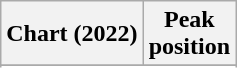<table class="wikitable sortable plainrowheaders" style="text-align:center">
<tr>
<th scope="col">Chart (2022)</th>
<th scope="col">Peak<br>position</th>
</tr>
<tr>
</tr>
<tr>
</tr>
<tr>
</tr>
</table>
